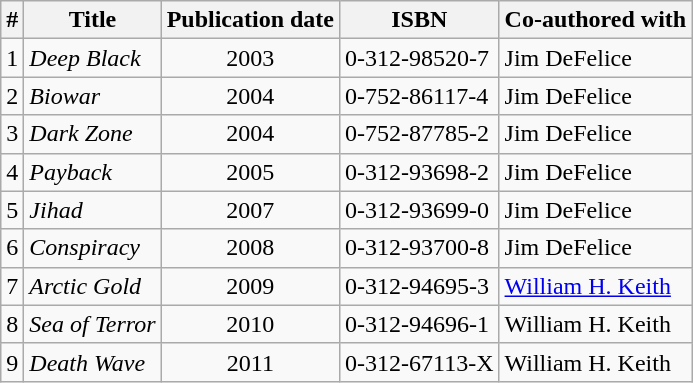<table class=wikitable>
<tr>
<th>#</th>
<th>Title</th>
<th>Publication date</th>
<th>ISBN</th>
<th>Co-authored with</th>
</tr>
<tr>
<td style="text-align:center">1</td>
<td><em>Deep Black</em></td>
<td style="text-align:center">2003</td>
<td>0-312-98520-7</td>
<td>Jim DeFelice</td>
</tr>
<tr>
<td style="text-align:center">2</td>
<td><em>Biowar</em></td>
<td style="text-align:center">2004</td>
<td>0-752-86117-4</td>
<td>Jim DeFelice</td>
</tr>
<tr>
<td style="text-align:center">3</td>
<td><em>Dark Zone</em></td>
<td style="text-align:center">2004</td>
<td>0-752-87785-2</td>
<td>Jim DeFelice</td>
</tr>
<tr>
<td style="text-align:center">4</td>
<td><em>Payback</em></td>
<td style="text-align:center">2005</td>
<td>0-312-93698-2</td>
<td>Jim DeFelice</td>
</tr>
<tr>
<td style="text-align:center">5</td>
<td><em>Jihad</em></td>
<td style="text-align:center">2007</td>
<td>0-312-93699-0</td>
<td>Jim DeFelice</td>
</tr>
<tr>
<td style="text-align:center">6</td>
<td><em>Conspiracy</em></td>
<td style="text-align:center">2008</td>
<td>0-312-93700-8</td>
<td>Jim DeFelice</td>
</tr>
<tr>
<td style="text-align:center">7</td>
<td><em>Arctic Gold</em></td>
<td style="text-align:center">2009</td>
<td>0-312-94695-3</td>
<td><a href='#'>William H. Keith</a></td>
</tr>
<tr>
<td style="text-align:center">8</td>
<td><em>Sea of Terror</em></td>
<td style="text-align:center">2010</td>
<td>0-312-94696-1</td>
<td>William H. Keith</td>
</tr>
<tr>
<td style="text-align:center">9</td>
<td><em>Death Wave</em></td>
<td style="text-align:center">2011</td>
<td>0-312-67113-X</td>
<td>William H. Keith</td>
</tr>
</table>
